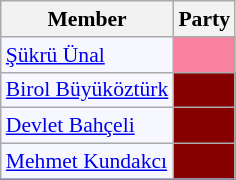<table class=wikitable style="border:1px solid #8888aa; background-color:#f7f8ff; padding:0px; font-size:90%;">
<tr>
<th>Member</th>
<th>Party</th>
</tr>
<tr>
<td><a href='#'>Şükrü Ünal</a></td>
<td style="background: #F7819F"></td>
</tr>
<tr>
<td><a href='#'>Birol Büyüköztürk</a></td>
<td style="background: #870000"></td>
</tr>
<tr>
<td><a href='#'>Devlet Bahçeli</a></td>
<td style="background: #870000"></td>
</tr>
<tr>
<td><a href='#'>Mehmet Kundakcı</a></td>
<td style="background: #870000"></td>
</tr>
<tr>
</tr>
</table>
